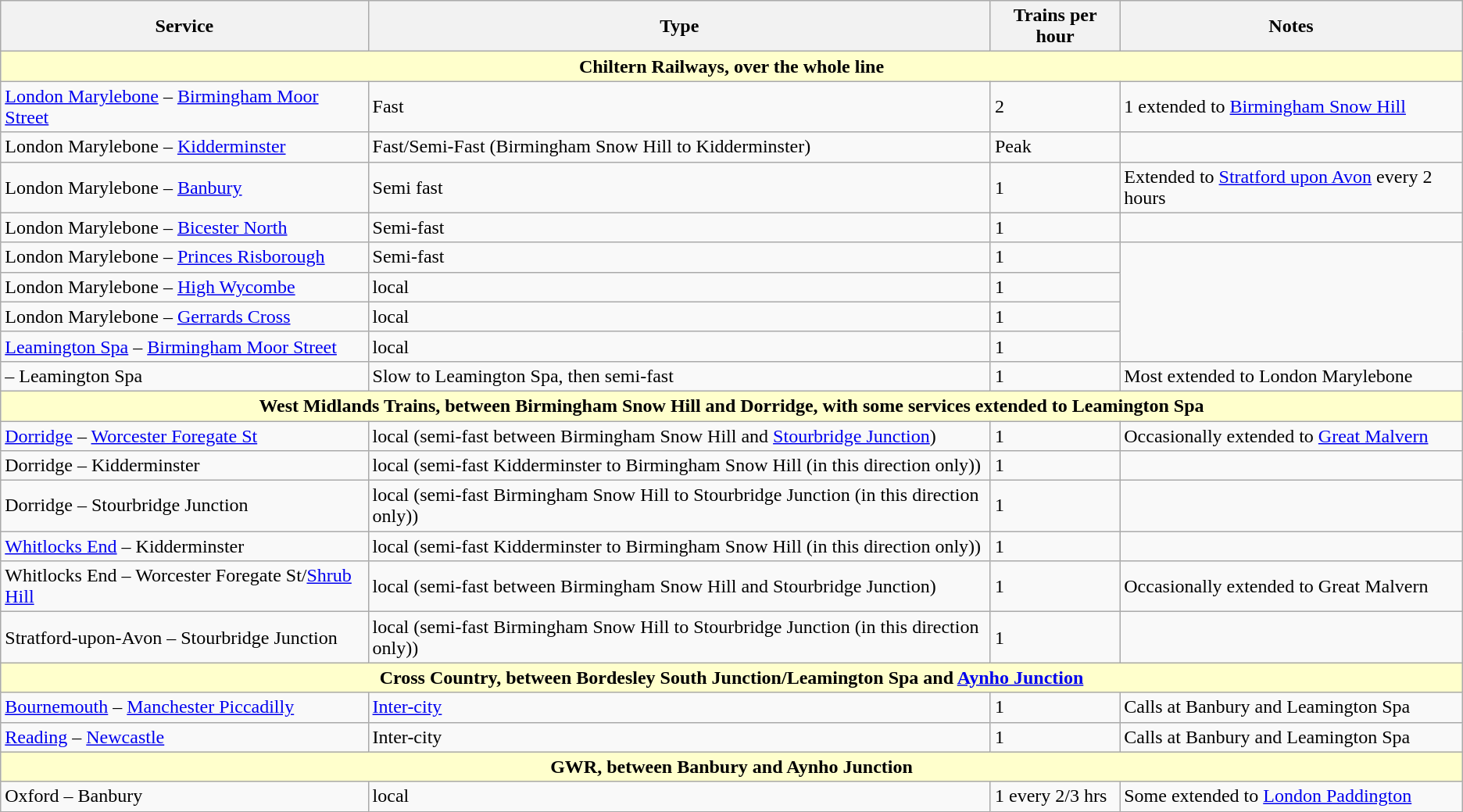<table class="wikitable">
<tr>
<th>Service</th>
<th>Type</th>
<th>Trains per hour</th>
<th>Notes</th>
</tr>
<tr>
<th colspan="4" style="background:#ffffcc">Chiltern Railways, over the whole line</th>
</tr>
<tr>
<td><a href='#'>London Marylebone</a> – <a href='#'>Birmingham Moor Street</a></td>
<td>Fast</td>
<td>2</td>
<td>1 extended to <a href='#'>Birmingham Snow Hill</a></td>
</tr>
<tr>
<td>London Marylebone – <a href='#'>Kidderminster</a></td>
<td>Fast/Semi-Fast (Birmingham Snow Hill to Kidderminster)</td>
<td>Peak</td>
<td></td>
</tr>
<tr>
<td>London Marylebone – <a href='#'>Banbury</a></td>
<td>Semi fast</td>
<td>1</td>
<td>Extended to <a href='#'>Stratford upon Avon</a> every 2 hours</td>
</tr>
<tr>
<td>London Marylebone – <a href='#'>Bicester North</a></td>
<td>Semi-fast</td>
<td>1</td>
<td></td>
</tr>
<tr>
<td>London Marylebone – <a href='#'>Princes Risborough</a></td>
<td>Semi-fast</td>
<td>1</td>
</tr>
<tr>
<td>London Marylebone – <a href='#'>High Wycombe</a></td>
<td>local</td>
<td>1</td>
</tr>
<tr>
<td>London Marylebone – <a href='#'>Gerrards Cross</a></td>
<td>local</td>
<td>1</td>
</tr>
<tr>
<td><a href='#'>Leamington Spa</a> – <a href='#'>Birmingham Moor Street</a></td>
<td>local</td>
<td>1</td>
</tr>
<tr>
<td> – Leamington Spa</td>
<td>Slow to Leamington Spa, then semi-fast</td>
<td>1</td>
<td>Most extended to London Marylebone</td>
</tr>
<tr>
<th colspan="4" style="background:#ffffcc">West Midlands Trains, between Birmingham Snow Hill and Dorridge, with some services extended to Leamington Spa</th>
</tr>
<tr>
<td><a href='#'>Dorridge</a> – <a href='#'>Worcester Foregate St</a></td>
<td>local (semi-fast between Birmingham Snow Hill and <a href='#'>Stourbridge Junction</a>)</td>
<td>1</td>
<td>Occasionally extended to <a href='#'>Great Malvern</a></td>
</tr>
<tr>
<td>Dorridge – Kidderminster</td>
<td>local (semi-fast Kidderminster to Birmingham Snow Hill (in this direction only))</td>
<td>1</td>
<td></td>
</tr>
<tr>
<td>Dorridge – Stourbridge Junction</td>
<td>local (semi-fast Birmingham Snow Hill to Stourbridge Junction (in this direction only))</td>
<td>1</td>
<td></td>
</tr>
<tr>
<td><a href='#'>Whitlocks End</a> – Kidderminster</td>
<td>local (semi-fast Kidderminster to Birmingham Snow Hill (in this direction only))</td>
<td>1</td>
<td></td>
</tr>
<tr>
<td>Whitlocks End – Worcester Foregate St/<a href='#'>Shrub Hill</a></td>
<td>local (semi-fast between Birmingham Snow Hill and Stourbridge Junction)</td>
<td>1</td>
<td>Occasionally extended to Great Malvern</td>
</tr>
<tr>
<td>Stratford-upon-Avon – Stourbridge Junction</td>
<td>local (semi-fast Birmingham Snow Hill to Stourbridge Junction (in this direction only))</td>
<td>1</td>
<td></td>
</tr>
<tr>
<th colspan="4" style="background:#ffffcc">Cross Country, between Bordesley South Junction/Leamington Spa and <a href='#'>Aynho Junction</a></th>
</tr>
<tr>
<td><a href='#'>Bournemouth</a> – <a href='#'>Manchester Piccadilly</a></td>
<td><a href='#'>Inter-city</a></td>
<td>1</td>
<td>Calls at Banbury and Leamington Spa</td>
</tr>
<tr>
<td><a href='#'>Reading</a> – <a href='#'>Newcastle</a></td>
<td>Inter-city</td>
<td>1</td>
<td>Calls at Banbury and Leamington Spa</td>
</tr>
<tr>
<th colspan="4" style="background:#ffffcc">GWR, between Banbury and Aynho Junction</th>
</tr>
<tr>
<td>Oxford – Banbury</td>
<td>local</td>
<td>1 every 2/3 hrs</td>
<td>Some extended to <a href='#'>London Paddington</a></td>
</tr>
</table>
